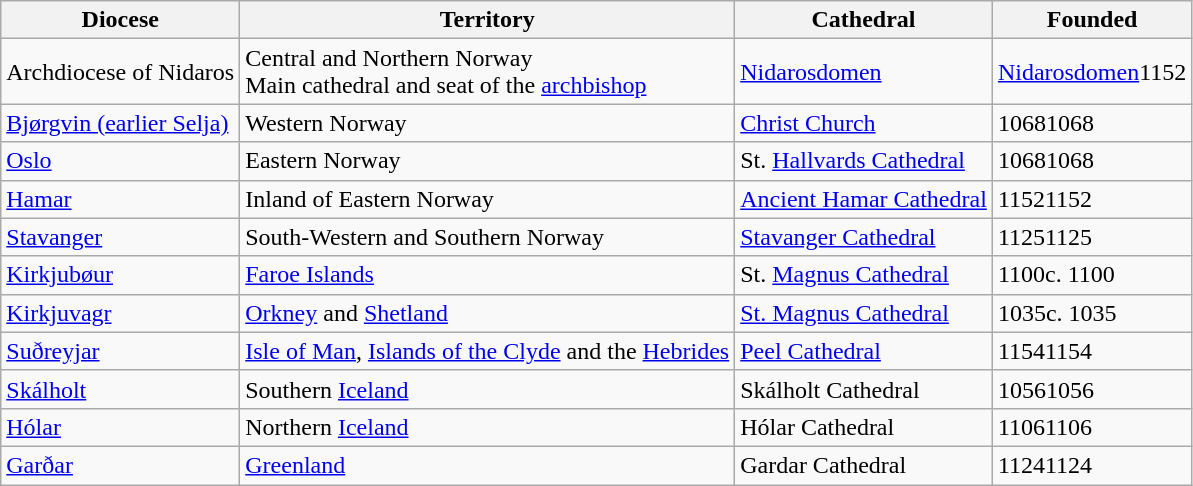<table class="wikitable sortable">
<tr>
<th>Diocese</th>
<th class="unsortable">Territory</th>
<th>Cathedral</th>
<th>Founded</th>
</tr>
<tr>
<td>Archdiocese of Nidaros</td>
<td>Central and Northern Norway<br>Main cathedral and seat of the <a href='#'>archbishop</a></td>
<td><a href='#'>Nidarosdomen</a></td>
<td><span><a href='#'>Nidarosdomen</a></span>1152</td>
</tr>
<tr>
<td><a href='#'>Bjørgvin (earlier Selja)</a></td>
<td>Western Norway</td>
<td><a href='#'>Christ Church</a></td>
<td><span>1068</span>1068</td>
</tr>
<tr>
<td><a href='#'>Oslo</a></td>
<td>Eastern Norway</td>
<td>St. <a href='#'>Hallvards Cathedral</a></td>
<td><span>1068</span>1068</td>
</tr>
<tr>
<td><a href='#'>Hamar</a></td>
<td>Inland of Eastern Norway</td>
<td><a href='#'>Ancient Hamar Cathedral</a></td>
<td><span>1152</span>1152</td>
</tr>
<tr>
<td><a href='#'>Stavanger</a></td>
<td>South-Western and Southern Norway</td>
<td><a href='#'>Stavanger Cathedral</a></td>
<td><span>1125</span>1125</td>
</tr>
<tr>
<td><a href='#'>Kirkjubøur</a></td>
<td><a href='#'>Faroe Islands</a></td>
<td>St. <a href='#'>Magnus Cathedral</a></td>
<td><span>1100</span>c. 1100</td>
</tr>
<tr>
<td><a href='#'>Kirkjuvagr</a></td>
<td><a href='#'>Orkney</a> and <a href='#'>Shetland</a></td>
<td><a href='#'>St. Magnus Cathedral</a></td>
<td><span>1035</span>c. 1035</td>
</tr>
<tr>
<td><a href='#'>Suðreyjar</a></td>
<td><a href='#'>Isle of Man</a>, <a href='#'>Islands of the Clyde</a> and the <a href='#'>Hebrides</a></td>
<td><a href='#'>Peel Cathedral</a></td>
<td><span>1154</span>1154</td>
</tr>
<tr>
<td><a href='#'>Skálholt</a></td>
<td>Southern <a href='#'>Iceland</a></td>
<td>Skálholt Cathedral</td>
<td><span>1056</span>1056</td>
</tr>
<tr>
<td><a href='#'>Hólar</a></td>
<td>Northern <a href='#'>Iceland</a></td>
<td>Hólar Cathedral</td>
<td><span>1106</span>1106</td>
</tr>
<tr>
<td><a href='#'>Garðar</a></td>
<td><a href='#'>Greenland</a></td>
<td>Gardar Cathedral</td>
<td><span>1124</span>1124</td>
</tr>
</table>
